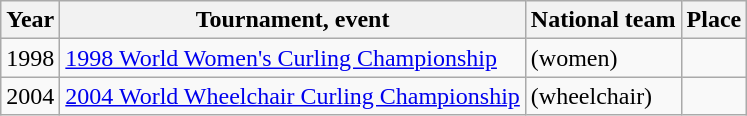<table class="wikitable">
<tr>
<th scope="col">Year</th>
<th scope="col">Tournament, event</th>
<th scope="col">National team</th>
<th scope="col">Place</th>
</tr>
<tr>
<td>1998</td>
<td><a href='#'>1998 World Women's Curling Championship</a></td>
<td> (women)</td>
<td></td>
</tr>
<tr>
<td>2004</td>
<td><a href='#'>2004 World Wheelchair Curling Championship</a></td>
<td> (wheelchair)</td>
<td></td>
</tr>
</table>
